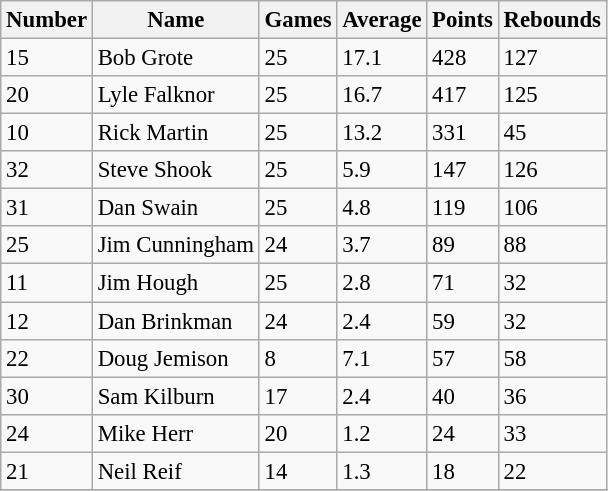<table class="wikitable" style="font-size: 95%;">
<tr>
<th>Number</th>
<th>Name</th>
<th>Games</th>
<th>Average</th>
<th>Points</th>
<th>Rebounds</th>
</tr>
<tr>
<td>15</td>
<td>Bob Grote</td>
<td>25</td>
<td>17.1</td>
<td>428</td>
<td>127</td>
</tr>
<tr>
<td>20</td>
<td>Lyle Falknor</td>
<td>25</td>
<td>16.7</td>
<td>417</td>
<td>125</td>
</tr>
<tr>
<td>10</td>
<td>Rick Martin</td>
<td>25</td>
<td>13.2</td>
<td>331</td>
<td>45</td>
</tr>
<tr>
<td>32</td>
<td>Steve Shook</td>
<td>25</td>
<td>5.9</td>
<td>147</td>
<td>126</td>
</tr>
<tr>
<td>31</td>
<td>Dan Swain</td>
<td>25</td>
<td>4.8</td>
<td>119</td>
<td>106</td>
</tr>
<tr>
<td>25</td>
<td>Jim Cunningham</td>
<td>24</td>
<td>3.7</td>
<td>89</td>
<td>88</td>
</tr>
<tr>
<td>11</td>
<td>Jim Hough</td>
<td>25</td>
<td>2.8</td>
<td>71</td>
<td>32</td>
</tr>
<tr>
<td>12</td>
<td>Dan Brinkman</td>
<td>24</td>
<td>2.4</td>
<td>59</td>
<td>32</td>
</tr>
<tr>
<td>22</td>
<td>Doug Jemison</td>
<td>8</td>
<td>7.1</td>
<td>57</td>
<td>58</td>
</tr>
<tr>
<td>30</td>
<td>Sam Kilburn</td>
<td>17</td>
<td>2.4</td>
<td>40</td>
<td>36</td>
</tr>
<tr>
<td>24</td>
<td>Mike Herr</td>
<td>20</td>
<td>1.2</td>
<td>24</td>
<td>33</td>
</tr>
<tr>
<td>21</td>
<td>Neil Reif</td>
<td>14</td>
<td>1.3</td>
<td>18</td>
<td>22</td>
</tr>
<tr>
</tr>
</table>
